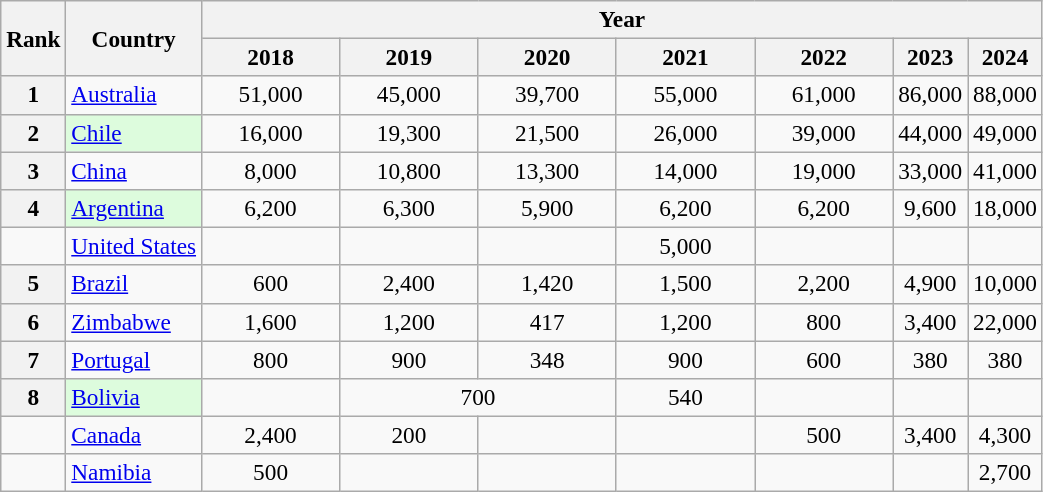<table class="wikitable sortable" style="font-size:97%">
<tr>
<th rowspan=2>Rank</th>
<th rowspan=2>Country</th>
<th colspan=7>Year</th>
</tr>
<tr>
<th width=85px>2018</th>
<th width=85px>2019</th>
<th width=85px>2020</th>
<th width=85px>2021</th>
<th width=85px>2022</th>
<th>2023</th>
<th>2024</th>
</tr>
<tr>
<th>1</th>
<td> <a href='#'>Australia</a></td>
<td align=center>51,000</td>
<td align=center>45,000</td>
<td align=center>39,700</td>
<td align=center>55,000</td>
<td align=center>61,000</td>
<td align=center>86,000</td>
<td align=center>88,000</td>
</tr>
<tr>
<th>2</th>
<td bgcolor=#DDFCDD> <a href='#'>Chile</a></td>
<td align=center>16,000</td>
<td align=center>19,300</td>
<td align=center>21,500</td>
<td align=center>26,000</td>
<td align=center>39,000</td>
<td align=center>44,000</td>
<td align=center>49,000</td>
</tr>
<tr>
<th>3</th>
<td> <a href='#'>China</a></td>
<td align=center>8,000</td>
<td align=center>10,800</td>
<td align=center>13,300</td>
<td align=center>14,000</td>
<td align=center>19,000</td>
<td align=center>33,000</td>
<td align=center>41,000</td>
</tr>
<tr>
<th>4</th>
<td bgcolor=#DDFCDD> <a href='#'>Argentina</a></td>
<td align=center>6,200</td>
<td align=center>6,300</td>
<td align=center>5,900</td>
<td align=center>6,200</td>
<td align=center>6,200</td>
<td align=center>9,600</td>
<td align=center>18,000</td>
</tr>
<tr>
<td></td>
<td> <a href='#'>United States</a></td>
<td></td>
<td></td>
<td></td>
<td align=center>5,000</td>
<td></td>
<td></td>
<td></td>
</tr>
<tr>
<th>5</th>
<td> <a href='#'>Brazil</a></td>
<td align=center>600</td>
<td align=center>2,400</td>
<td align=center>1,420</td>
<td align=center>1,500</td>
<td align=center>2,200</td>
<td align=center>4,900</td>
<td align=center>10,000</td>
</tr>
<tr>
<th>6</th>
<td> <a href='#'>Zimbabwe</a></td>
<td align=center>1,600</td>
<td align=center>1,200</td>
<td align=center>417</td>
<td align=center>1,200</td>
<td align=center>800</td>
<td align=center>3,400</td>
<td align=center>22,000</td>
</tr>
<tr>
<th>7</th>
<td> <a href='#'>Portugal</a></td>
<td align=center>800</td>
<td align=center>900</td>
<td align=center>348</td>
<td align=center>900</td>
<td align=center>600</td>
<td align=center>380</td>
<td align=center>380</td>
</tr>
<tr>
<th>8</th>
<td bgcolor=#DDFCDD> <a href='#'>Bolivia</a></td>
<td></td>
<td align=center colspan=2>700</td>
<td align=center>540</td>
<td></td>
<td></td>
<td></td>
</tr>
<tr>
<td></td>
<td> <a href='#'>Canada</a></td>
<td align=center>2,400</td>
<td align=center>200</td>
<td></td>
<td></td>
<td align=center>500</td>
<td align=center>3,400</td>
<td align=center>4,300</td>
</tr>
<tr>
<td></td>
<td> <a href='#'>Namibia</a></td>
<td align=center>500</td>
<td></td>
<td></td>
<td></td>
<td></td>
<td></td>
<td align=center>2,700</td>
</tr>
</table>
